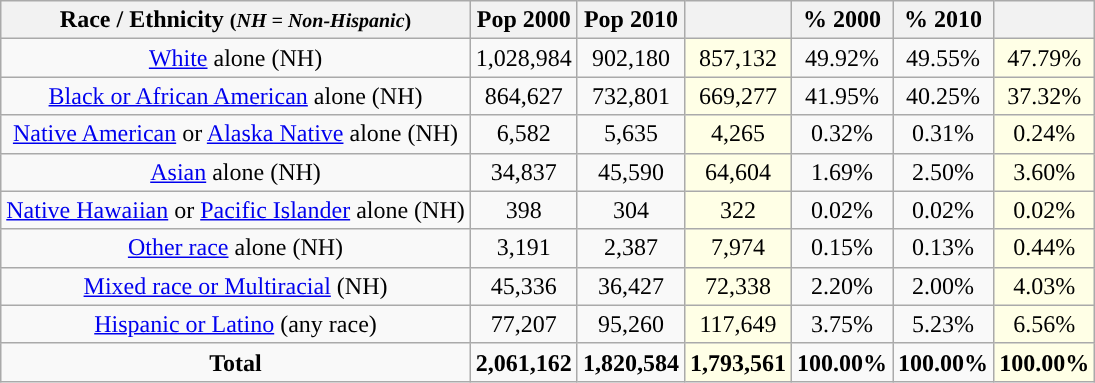<table class="wikitable" style="text-align:center;">
<tr>
<th>Race / Ethnicity <small>(<em>NH = Non-Hispanic</em>)</small></th>
<th>Pop 2000</th>
<th>Pop 2010</th>
<th></th>
<th>% 2000</th>
<th>% 2010</th>
<th></th>
</tr>
<tr>
<td><a href='#'>White</a> alone (NH)</td>
<td>1,028,984</td>
<td>902,180</td>
<td style='background: #ffffe6;'>857,132</td>
<td>49.92%</td>
<td>49.55%</td>
<td style='background: #ffffe6;'>47.79%</td>
</tr>
<tr>
<td><a href='#'>Black or African American</a> alone (NH)</td>
<td>864,627</td>
<td>732,801</td>
<td style='background: #ffffe6;'>669,277</td>
<td>41.95%</td>
<td>40.25%</td>
<td style='background: #ffffe6;'>37.32%</td>
</tr>
<tr>
<td><a href='#'>Native American</a> or <a href='#'>Alaska Native</a> alone (NH)</td>
<td>6,582</td>
<td>5,635</td>
<td style='background: #ffffe6;'>4,265</td>
<td>0.32%</td>
<td>0.31%</td>
<td style='background: #ffffe6;'>0.24%</td>
</tr>
<tr>
<td><a href='#'>Asian</a> alone (NH)</td>
<td>34,837</td>
<td>45,590</td>
<td style='background: #ffffe6;'>64,604</td>
<td>1.69%</td>
<td>2.50%</td>
<td style='background: #ffffe6;'>3.60%</td>
</tr>
<tr>
<td><a href='#'>Native Hawaiian</a> or <a href='#'>Pacific Islander</a> alone (NH)</td>
<td>398</td>
<td>304</td>
<td style='background: #ffffe6;'>322</td>
<td>0.02%</td>
<td>0.02%</td>
<td style='background: #ffffe6;'>0.02%</td>
</tr>
<tr>
<td><a href='#'>Other race</a> alone (NH)</td>
<td>3,191</td>
<td>2,387</td>
<td style='background: #ffffe6;'>7,974</td>
<td>0.15%</td>
<td>0.13%</td>
<td style='background: #ffffe6;'>0.44%</td>
</tr>
<tr>
<td><a href='#'>Mixed race or Multiracial</a> (NH)</td>
<td>45,336</td>
<td>36,427</td>
<td style='background: #ffffe6;'>72,338</td>
<td>2.20%</td>
<td>2.00%</td>
<td style='background: #ffffe6;'>4.03%</td>
</tr>
<tr>
<td><a href='#'>Hispanic or Latino</a> (any race)</td>
<td>77,207</td>
<td>95,260</td>
<td style='background: #ffffe6;'>117,649</td>
<td>3.75%</td>
<td>5.23%</td>
<td style='background: #ffffe6;'>6.56%</td>
</tr>
<tr>
<td><strong>Total</strong></td>
<td><strong>2,061,162</strong></td>
<td><strong>1,820,584</strong></td>
<td style='background: #ffffe6;'><strong>1,793,561</strong></td>
<td><strong>100.00%</strong></td>
<td><strong>100.00%</strong></td>
<td style='background: #ffffe6;'><strong>100.00%</strong></td>
</tr>
</table>
